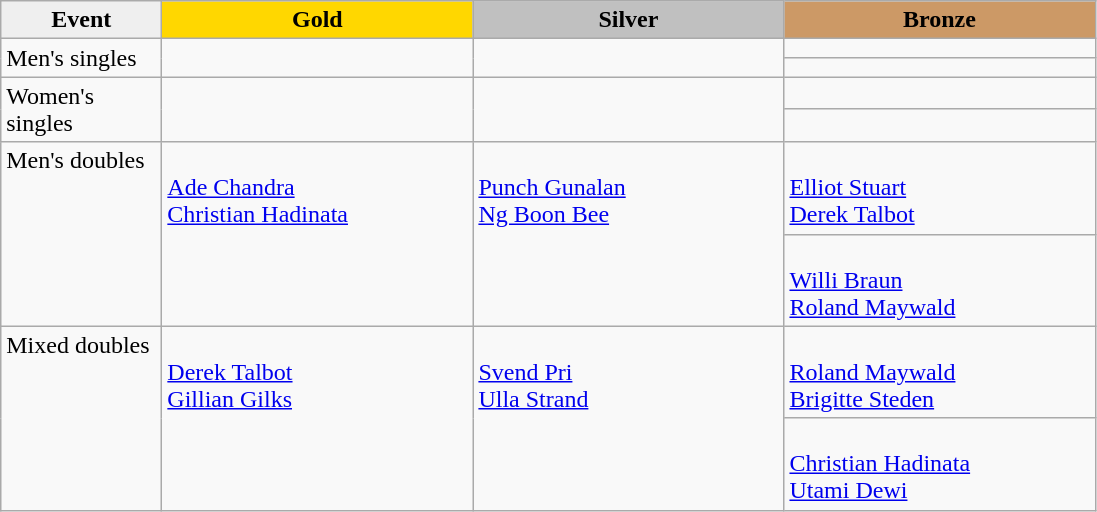<table class="wikitable">
<tr align=center>
<td width=100 bgcolor=efefef><strong>Event</strong></td>
<td width=200 bgcolor=gold><strong>Gold</strong></td>
<td width=200 bgcolor=silver><strong>Silver</strong></td>
<td width=200 bgcolor=cc9966><strong>Bronze</strong></td>
</tr>
<tr valign="top">
<td rowspan=2>Men's singles</td>
<td rowspan=2></td>
<td rowspan=2></td>
<td></td>
</tr>
<tr>
<td></td>
</tr>
<tr valign="top">
<td rowspan=2>Women's singles</td>
<td rowspan=2></td>
<td rowspan=2></td>
<td></td>
</tr>
<tr>
<td></td>
</tr>
<tr valign="top">
<td rowspan=2>Men's doubles</td>
<td rowspan=2><br><a href='#'>Ade Chandra</a><br><a href='#'>Christian Hadinata</a></td>
<td rowspan=2><br><a href='#'>Punch Gunalan</a><br><a href='#'>Ng Boon Bee</a></td>
<td><br><a href='#'>Elliot Stuart</a><br><a href='#'>Derek Talbot</a></td>
</tr>
<tr>
<td><br><a href='#'>Willi Braun</a><br><a href='#'>Roland Maywald</a></td>
</tr>
<tr valign="top">
<td rowspan=2>Mixed doubles</td>
<td rowspan=2><br><a href='#'>Derek Talbot</a><br><a href='#'>Gillian Gilks</a></td>
<td rowspan=2><br><a href='#'>Svend Pri</a><br><a href='#'>Ulla Strand</a></td>
<td><br><a href='#'>Roland Maywald</a><br><a href='#'>Brigitte Steden</a></td>
</tr>
<tr>
<td><br><a href='#'>Christian Hadinata</a><br><a href='#'>Utami Dewi</a></td>
</tr>
</table>
